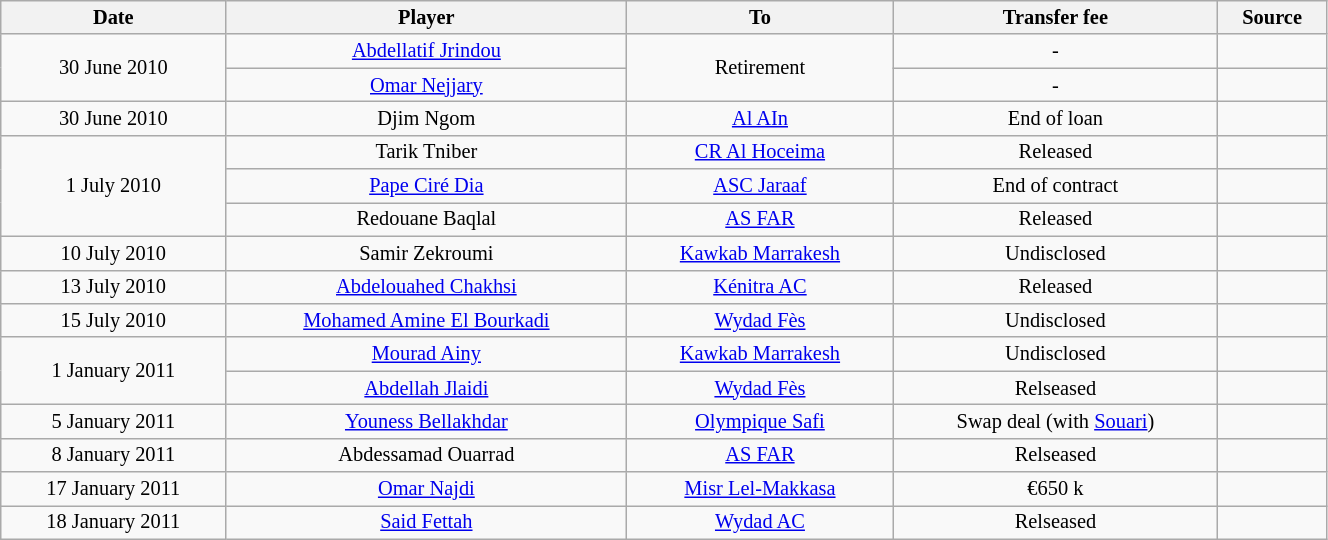<table class="wikitable sortable" style="width:70%; text-align:center; font-size:85%; text-align:centre;">
<tr>
<th>Date</th>
<th>Player</th>
<th>To</th>
<th>Transfer fee</th>
<th>Source</th>
</tr>
<tr>
<td rowspan="2">30 June 2010</td>
<td> <a href='#'>Abdellatif Jrindou</a></td>
<td rowspan="2">Retirement</td>
<td>-</td>
<td></td>
</tr>
<tr>
<td> <a href='#'>Omar Nejjary</a></td>
<td>-</td>
<td></td>
</tr>
<tr>
<td>30 June 2010</td>
<td> Djim Ngom</td>
<td> <a href='#'>Al AIn</a></td>
<td>End of loan</td>
<td></td>
</tr>
<tr>
<td rowspan="3">1 July 2010</td>
<td> Tarik Tniber</td>
<td><a href='#'>CR Al Hoceima</a></td>
<td>Released</td>
<td></td>
</tr>
<tr>
<td> <a href='#'>Pape Ciré Dia</a></td>
<td> <a href='#'>ASC Jaraaf</a></td>
<td>End of contract</td>
<td></td>
</tr>
<tr>
<td> Redouane Baqlal</td>
<td><a href='#'>AS FAR</a></td>
<td>Released</td>
<td></td>
</tr>
<tr>
<td>10 July 2010</td>
<td> Samir Zekroumi</td>
<td><a href='#'>Kawkab Marrakesh</a></td>
<td>Undisclosed</td>
<td></td>
</tr>
<tr>
<td>13 July 2010</td>
<td> <a href='#'>Abdelouahed Chakhsi</a></td>
<td><a href='#'>Kénitra AC</a></td>
<td>Released</td>
<td></td>
</tr>
<tr>
<td>15 July 2010</td>
<td> <a href='#'>Mohamed Amine El Bourkadi</a></td>
<td><a href='#'>Wydad Fès</a></td>
<td>Undisclosed</td>
<td></td>
</tr>
<tr>
<td rowspan="2">1 January 2011</td>
<td> <a href='#'>Mourad Ainy</a></td>
<td><a href='#'>Kawkab Marrakesh</a></td>
<td>Undisclosed</td>
<td></td>
</tr>
<tr>
<td> <a href='#'>Abdellah Jlaidi</a></td>
<td><a href='#'>Wydad Fès</a></td>
<td>Relseased</td>
<td></td>
</tr>
<tr>
<td>5 January 2011</td>
<td> <a href='#'>Youness Bellakhdar</a></td>
<td><a href='#'>Olympique Safi</a></td>
<td>Swap deal (with <a href='#'>Souari</a>)</td>
<td></td>
</tr>
<tr>
<td>8 January 2011</td>
<td> Abdessamad Ouarrad</td>
<td><a href='#'>AS FAR</a></td>
<td>Relseased</td>
<td></td>
</tr>
<tr>
<td>17 January 2011</td>
<td> <a href='#'>Omar Najdi</a></td>
<td> <a href='#'>Misr Lel-Makkasa</a></td>
<td>€650 k</td>
<td></td>
</tr>
<tr>
<td>18 January 2011</td>
<td> <a href='#'>Said Fettah</a></td>
<td><a href='#'>Wydad AC</a></td>
<td>Relseased</td>
<td></td>
</tr>
</table>
